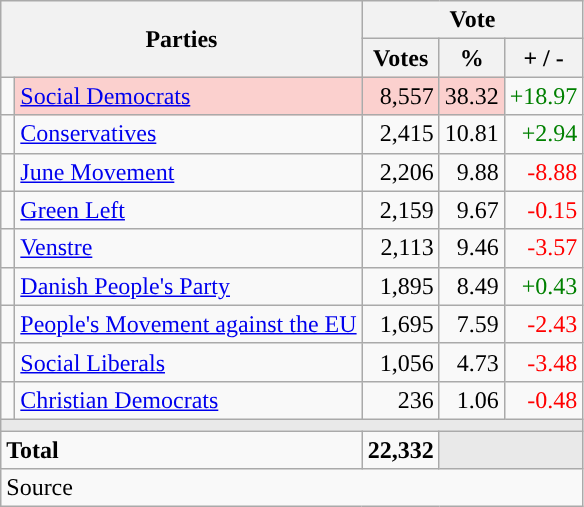<table class="wikitable" style="text-align:right;">
<tr>
<th style="text-align:centre;" rowspan="2" colspan="2" width="225">Parties</th>
<th colspan="3">Vote</th>
</tr>
<tr>
<th width="15">Votes</th>
<th width="15">%</th>
<th width="15">+ / -</th>
</tr>
<tr>
<td width="2" style="color:inherit;background:"></td>
<td bgcolor=#fbd0ce   align="left"><a href='#'>Social Democrats</a></td>
<td bgcolor=#fbd0ce>8,557</td>
<td bgcolor=#fbd0ce>38.32</td>
<td style=color:green;>+18.97</td>
</tr>
<tr>
<td width="2" style="color:inherit;background:"></td>
<td align="left"><a href='#'>Conservatives</a></td>
<td>2,415</td>
<td>10.81</td>
<td style=color:green;>+2.94</td>
</tr>
<tr>
<td width="2" style="color:inherit;background:"></td>
<td align="left"><a href='#'>June Movement</a></td>
<td>2,206</td>
<td>9.88</td>
<td style=color:red;>-8.88</td>
</tr>
<tr>
<td width="2" style="color:inherit;background:"></td>
<td align="left"><a href='#'>Green Left</a></td>
<td>2,159</td>
<td>9.67</td>
<td style=color:red;>-0.15</td>
</tr>
<tr>
<td width="2" style="color:inherit;background:"></td>
<td align="left"><a href='#'>Venstre</a></td>
<td>2,113</td>
<td>9.46</td>
<td style=color:red;>-3.57</td>
</tr>
<tr>
<td width="2" style="color:inherit;background:"></td>
<td align="left"><a href='#'>Danish People's Party</a></td>
<td>1,895</td>
<td>8.49</td>
<td style=color:green;>+0.43</td>
</tr>
<tr>
<td width="2" style="color:inherit;background:"></td>
<td align="left"><a href='#'>People's Movement against the EU</a></td>
<td>1,695</td>
<td>7.59</td>
<td style=color:red;>-2.43</td>
</tr>
<tr>
<td width="2" style="color:inherit;background:"></td>
<td align="left"><a href='#'>Social Liberals</a></td>
<td>1,056</td>
<td>4.73</td>
<td style=color:red;>-3.48</td>
</tr>
<tr>
<td width="2" style="color:inherit;background:"></td>
<td align="left"><a href='#'>Christian Democrats</a></td>
<td>236</td>
<td>1.06</td>
<td style=color:red;>-0.48</td>
</tr>
<tr>
<td colspan="7" bgcolor="#E9E9E9"></td>
</tr>
<tr>
<td align="left" colspan="2"><strong>Total</strong></td>
<td><strong>22,332</strong></td>
<td bgcolor="#E9E9E9" colspan="2"></td>
</tr>
<tr>
<td align="left" colspan="6">Source</td>
</tr>
</table>
